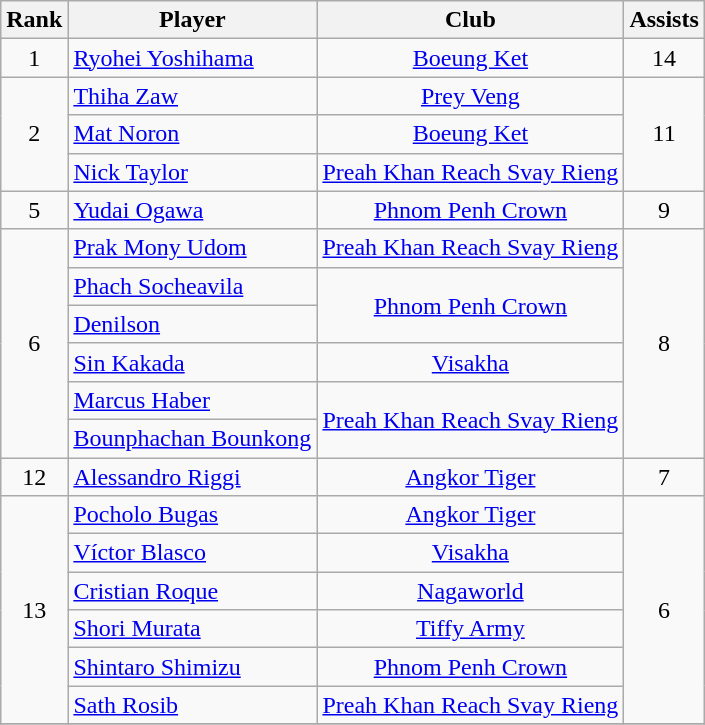<table class="wikitable" style="text-align:center">
<tr>
<th>Rank</th>
<th>Player</th>
<th>Club</th>
<th>Assists</th>
</tr>
<tr>
<td rowspan=1>1</td>
<td align="left"> <a href='#'>Ryohei Yoshihama</a></td>
<td><a href='#'>Boeung Ket</a></td>
<td rowspan=1>14</td>
</tr>
<tr>
<td rowspan=3>2</td>
<td align="left"> <a href='#'>Thiha Zaw</a></td>
<td><a href='#'>Prey Veng</a></td>
<td rowspan=3>11</td>
</tr>
<tr>
<td align="left"> <a href='#'>Mat Noron</a></td>
<td><a href='#'>Boeung Ket</a></td>
</tr>
<tr>
<td align="left"> <a href='#'>Nick Taylor</a></td>
<td><a href='#'>Preah Khan Reach Svay Rieng</a></td>
</tr>
<tr>
<td rowspan=1>5</td>
<td align="left"> <a href='#'>Yudai Ogawa</a></td>
<td rowspan=1><a href='#'>Phnom Penh Crown</a></td>
<td rowspan=1>9</td>
</tr>
<tr>
<td rowspan=6>6</td>
<td align="left"> <a href='#'>Prak Mony Udom</a></td>
<td><a href='#'>Preah Khan Reach Svay Rieng</a></td>
<td rowspan=6>8</td>
</tr>
<tr>
<td align="left"> <a href='#'>Phach Socheavila</a></td>
<td rowspan=2><a href='#'>Phnom Penh Crown</a></td>
</tr>
<tr>
<td align="left"> <a href='#'>Denilson</a></td>
</tr>
<tr>
<td align="left"> <a href='#'>Sin Kakada</a></td>
<td rowspan=1><a href='#'>Visakha</a></td>
</tr>
<tr>
<td align="left"> <a href='#'>Marcus Haber</a></td>
<td rowspan=2><a href='#'>Preah Khan Reach Svay Rieng</a></td>
</tr>
<tr>
<td align="left"> <a href='#'>Bounphachan Bounkong</a></td>
</tr>
<tr>
<td rowspan=1>12</td>
<td align="left"> <a href='#'>Alessandro Riggi</a></td>
<td rowspan=1><a href='#'>Angkor Tiger</a></td>
<td rowspan=1>7</td>
</tr>
<tr>
<td rowspan=6>13</td>
<td align="left"> <a href='#'>Pocholo Bugas</a></td>
<td rowspan=1><a href='#'>Angkor Tiger</a></td>
<td rowspan=6>6</td>
</tr>
<tr>
<td align="left"> <a href='#'>Víctor Blasco</a></td>
<td rowspan=1><a href='#'>Visakha</a></td>
</tr>
<tr>
<td align="left"> <a href='#'>Cristian Roque</a></td>
<td rowspan=1><a href='#'>Nagaworld</a></td>
</tr>
<tr>
<td align="left"> <a href='#'>Shori Murata</a></td>
<td rowspan=1><a href='#'>Tiffy Army</a></td>
</tr>
<tr>
<td align="left"> <a href='#'>Shintaro Shimizu</a></td>
<td rowspan=1><a href='#'>Phnom Penh Crown</a></td>
</tr>
<tr>
<td align="left"> <a href='#'>Sath Rosib</a></td>
<td rowspan=><a href='#'>Preah Khan Reach Svay Rieng</a></td>
</tr>
<tr>
</tr>
</table>
